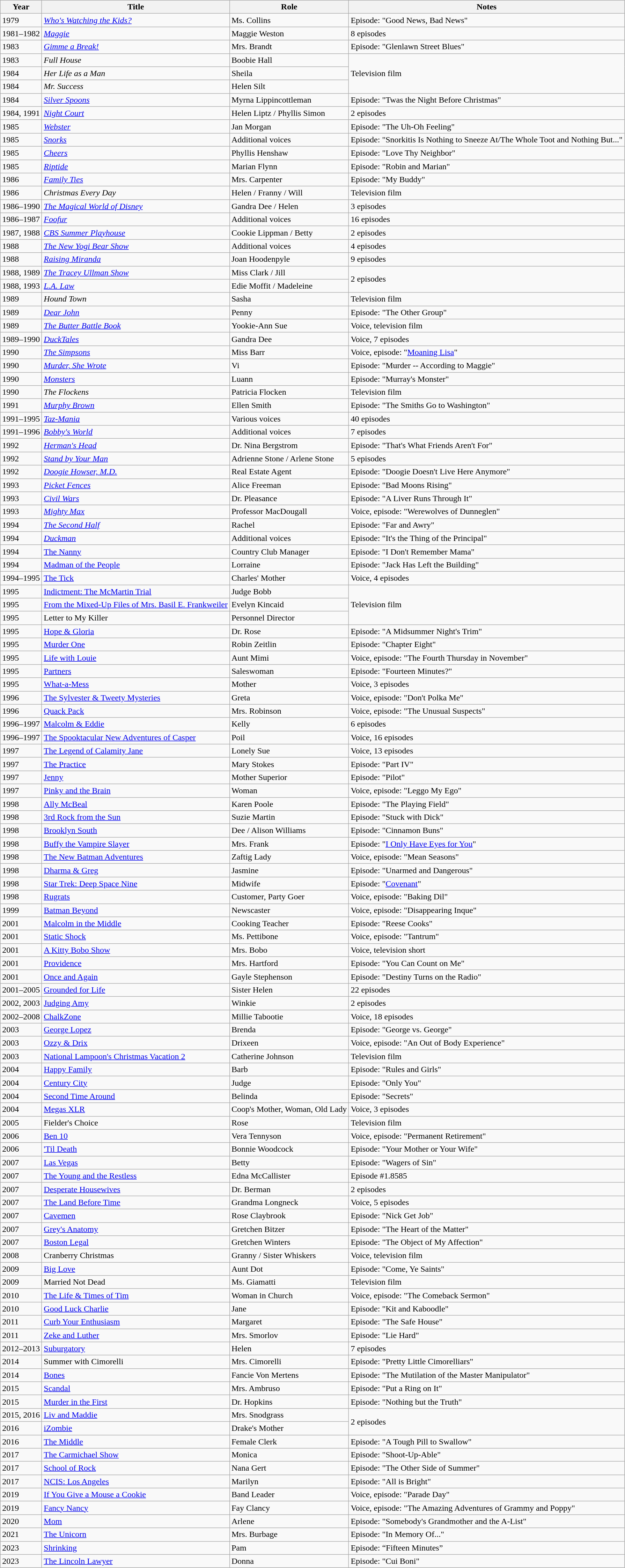<table class="wikitable sortable">
<tr>
<th>Year</th>
<th>Title</th>
<th>Role</th>
<th>Notes</th>
</tr>
<tr>
<td>1979</td>
<td><em><a href='#'>Who's Watching the Kids?</a></em></td>
<td>Ms. Collins</td>
<td>Episode: "Good News, Bad News"</td>
</tr>
<tr>
<td>1981–1982</td>
<td><a href='#'><em>Maggie</em></a></td>
<td>Maggie Weston</td>
<td>8 episodes</td>
</tr>
<tr>
<td>1983</td>
<td><em><a href='#'>Gimme a Break!</a></em></td>
<td>Mrs. Brandt</td>
<td>Episode: "Glenlawn Street Blues"</td>
</tr>
<tr>
<td>1983</td>
<td><em>Full House</em></td>
<td>Boobie Hall</td>
<td rowspan="3">Television film</td>
</tr>
<tr>
<td>1984</td>
<td><em>Her Life as a Man</em></td>
<td>Sheila</td>
</tr>
<tr>
<td>1984</td>
<td><em>Mr. Success</em></td>
<td>Helen Silt</td>
</tr>
<tr>
<td>1984</td>
<td><em><a href='#'>Silver Spoons</a></em></td>
<td>Myrna Lippincottleman</td>
<td>Episode: "Twas the Night Before Christmas"</td>
</tr>
<tr>
<td>1984, 1991</td>
<td><em><a href='#'>Night Court</a></em></td>
<td>Helen Liptz / Phyllis Simon</td>
<td>2 episodes</td>
</tr>
<tr>
<td>1985</td>
<td><a href='#'><em>Webster</em></a></td>
<td>Jan Morgan</td>
<td>Episode: "The Uh-Oh Feeling"</td>
</tr>
<tr>
<td>1985</td>
<td><em><a href='#'>Snorks</a></em></td>
<td>Additional voices</td>
<td>Episode: "Snorkitis Is Nothing to Sneeze At/The Whole Toot and Nothing But..."</td>
</tr>
<tr>
<td>1985</td>
<td><em><a href='#'>Cheers</a></em></td>
<td>Phyllis Henshaw</td>
<td>Episode: "Love Thy Neighbor"</td>
</tr>
<tr>
<td>1985</td>
<td><a href='#'><em>Riptide</em></a></td>
<td>Marian Flynn</td>
<td>Episode: "Robin and Marian"</td>
</tr>
<tr>
<td>1986</td>
<td><em><a href='#'>Family Ties</a></em></td>
<td>Mrs. Carpenter</td>
<td>Episode: "My Buddy"</td>
</tr>
<tr>
<td>1986</td>
<td><em>Christmas Every Day</em></td>
<td>Helen / Franny / Will</td>
<td>Television film</td>
</tr>
<tr>
<td>1986–1990</td>
<td><em><a href='#'>The Magical World of Disney</a></em></td>
<td>Gandra Dee / Helen</td>
<td>3 episodes</td>
</tr>
<tr>
<td>1986–1987</td>
<td><em><a href='#'>Foofur</a></em></td>
<td>Additional voices</td>
<td>16 episodes</td>
</tr>
<tr>
<td>1987, 1988</td>
<td><em><a href='#'>CBS Summer Playhouse</a></em></td>
<td>Cookie Lippman / Betty</td>
<td>2 episodes</td>
</tr>
<tr>
<td>1988</td>
<td><em><a href='#'>The New Yogi Bear Show</a></em></td>
<td>Additional voices</td>
<td>4 episodes</td>
</tr>
<tr>
<td>1988</td>
<td><em><a href='#'>Raising Miranda</a></em></td>
<td>Joan Hoodenpyle</td>
<td>9 episodes</td>
</tr>
<tr>
<td>1988, 1989</td>
<td><em><a href='#'>The Tracey Ullman Show</a></em></td>
<td>Miss Clark / Jill</td>
<td rowspan="2">2 episodes</td>
</tr>
<tr>
<td>1988, 1993</td>
<td><em><a href='#'>L.A. Law</a></em></td>
<td>Edie Moffit / Madeleine</td>
</tr>
<tr>
<td>1989</td>
<td><em>Hound Town</em></td>
<td>Sasha</td>
<td>Television film</td>
</tr>
<tr>
<td>1989</td>
<td><a href='#'><em>Dear John</em></a></td>
<td>Penny</td>
<td>Episode: "The Other Group"</td>
</tr>
<tr>
<td>1989</td>
<td><em><a href='#'>The Butter Battle Book</a></em></td>
<td>Yookie-Ann Sue</td>
<td>Voice, television film</td>
</tr>
<tr>
<td>1989–1990</td>
<td><em><a href='#'>DuckTales</a></em></td>
<td>Gandra Dee</td>
<td>Voice, 7 episodes</td>
</tr>
<tr>
<td>1990</td>
<td><em><a href='#'>The Simpsons</a></em></td>
<td>Miss Barr</td>
<td>Voice, episode: "<a href='#'>Moaning Lisa</a>"</td>
</tr>
<tr>
<td>1990</td>
<td><em><a href='#'>Murder, She Wrote</a></em></td>
<td>Vi</td>
<td>Episode: "Murder -- According to Maggie"</td>
</tr>
<tr>
<td>1990</td>
<td><a href='#'><em>Monsters</em></a></td>
<td>Luann</td>
<td>Episode: "Murray's Monster"</td>
</tr>
<tr>
<td>1990</td>
<td><em>The Flockens</em></td>
<td>Patricia Flocken</td>
<td>Television film</td>
</tr>
<tr>
<td>1991</td>
<td><em><a href='#'>Murphy Brown</a></em></td>
<td>Ellen Smith</td>
<td>Episode: "The Smiths Go to Washington"</td>
</tr>
<tr>
<td>1991–1995</td>
<td><em><a href='#'>Taz-Mania</a></em></td>
<td>Various voices</td>
<td>40 episodes</td>
</tr>
<tr>
<td>1991–1996</td>
<td><em><a href='#'>Bobby's World</a></em></td>
<td>Additional voices</td>
<td>7 episodes</td>
</tr>
<tr>
<td>1992</td>
<td><em><a href='#'>Herman's Head</a></em></td>
<td>Dr. Nina Bergstrom</td>
<td>Episode: "That's What Friends Aren't For"</td>
</tr>
<tr>
<td>1992</td>
<td><a href='#'><em>Stand by Your Man</em></a></td>
<td>Adrienne Stone / Arlene Stone</td>
<td>5 episodes</td>
</tr>
<tr>
<td>1992</td>
<td><em><a href='#'>Doogie Howser, M.D.</a></em></td>
<td>Real Estate Agent</td>
<td>Episode: "Doogie Doesn't Live Here Anymore"</td>
</tr>
<tr>
<td>1993</td>
<td><em><a href='#'>Picket Fences</a></em></td>
<td>Alice Freeman</td>
<td>Episode: "Bad Moons Rising"</td>
</tr>
<tr>
<td>1993</td>
<td><a href='#'><em>Civil Wars</em></a></td>
<td>Dr. Pleasance</td>
<td>Episode: "A Liver Runs Through It"</td>
</tr>
<tr>
<td>1993</td>
<td><a href='#'><em>Mighty Max</em></a></td>
<td>Professor MacDougall</td>
<td>Voice, episode: "Werewolves of Dunneglen"</td>
</tr>
<tr>
<td>1994</td>
<td><em><a href='#'>The Second Half</a></em></td>
<td>Rachel</td>
<td>Episode: "Far and Awry"</td>
</tr>
<tr>
<td>1994</td>
<td><em><a href='#'>Duckman</a></td>
<td>Additional voices</td>
<td>Episode: "It's the Thing of the Principal"</td>
</tr>
<tr>
<td>1994</td>
<td></em><a href='#'>The Nanny</a><em></td>
<td>Country Club Manager</td>
<td>Episode: "I Don't Remember Mama"</td>
</tr>
<tr>
<td>1994</td>
<td></em><a href='#'>Madman of the People</a><em></td>
<td>Lorraine</td>
<td>Episode: "Jack Has Left the Building"</td>
</tr>
<tr>
<td>1994–1995</td>
<td><a href='#'></em>The Tick<em></a></td>
<td>Charles' Mother</td>
<td>Voice, 4 episodes</td>
</tr>
<tr>
<td>1995</td>
<td></em><a href='#'>Indictment: The McMartin Trial</a><em></td>
<td>Judge Bobb</td>
<td rowspan="3">Television film</td>
</tr>
<tr>
<td>1995</td>
<td><a href='#'></em>From the Mixed-Up Files of Mrs. Basil E. Frankweiler<em></a></td>
<td>Evelyn Kincaid</td>
</tr>
<tr>
<td>1995</td>
<td></em>Letter to My Killer<em></td>
<td>Personnel Director</td>
</tr>
<tr>
<td>1995</td>
<td></em><a href='#'>Hope & Gloria</a><em></td>
<td>Dr. Rose</td>
<td>Episode: "A Midsummer Night's Trim"</td>
</tr>
<tr>
<td>1995</td>
<td><a href='#'></em>Murder One<em></a></td>
<td>Robin Zeitlin</td>
<td>Episode: "Chapter Eight"</td>
</tr>
<tr>
<td>1995</td>
<td></em><a href='#'>Life with Louie</a><em></td>
<td>Aunt Mimi</td>
<td>Voice, episode: "The Fourth Thursday in November"</td>
</tr>
<tr>
<td>1995</td>
<td><a href='#'></em>Partners<em></a></td>
<td>Saleswoman</td>
<td>Episode: "Fourteen Minutes?"</td>
</tr>
<tr>
<td>1995</td>
<td></em><a href='#'>What-a-Mess</a><em></td>
<td>Mother</td>
<td>Voice, 3 episodes</td>
</tr>
<tr>
<td>1996</td>
<td></em><a href='#'>The Sylvester & Tweety Mysteries</a><em></td>
<td>Greta</td>
<td>Voice, episode: "Don't Polka Me"</td>
</tr>
<tr>
<td>1996</td>
<td></em><a href='#'>Quack Pack</a><em></td>
<td>Mrs. Robinson</td>
<td>Voice, episode: "The Unusual Suspects"</td>
</tr>
<tr>
<td>1996–1997</td>
<td></em><a href='#'>Malcolm & Eddie</a><em></td>
<td>Kelly</td>
<td>6 episodes</td>
</tr>
<tr>
<td>1996–1997</td>
<td></em><a href='#'>The Spooktacular New Adventures of Casper</a><em></td>
<td>Poil</td>
<td>Voice, 16 episodes</td>
</tr>
<tr>
<td>1997</td>
<td></em><a href='#'>The Legend of Calamity Jane</a><em></td>
<td>Lonely Sue</td>
<td>Voice, 13 episodes</td>
</tr>
<tr>
<td>1997</td>
<td></em><a href='#'>The Practice</a><em></td>
<td>Mary Stokes</td>
<td>Episode: "Part IV"</td>
</tr>
<tr>
<td>1997</td>
<td><a href='#'></em>Jenny<em></a></td>
<td>Mother Superior</td>
<td>Episode: "Pilot"</td>
</tr>
<tr>
<td>1997</td>
<td></em><a href='#'>Pinky and the Brain</a><em></td>
<td>Woman</td>
<td>Voice, episode: "Leggo My Ego"</td>
</tr>
<tr>
<td>1998</td>
<td></em><a href='#'>Ally McBeal</a><em></td>
<td>Karen Poole</td>
<td>Episode: "The Playing Field"</td>
</tr>
<tr>
<td>1998</td>
<td></em><a href='#'>3rd Rock from the Sun</a><em></td>
<td>Suzie Martin</td>
<td>Episode: "Stuck with Dick"</td>
</tr>
<tr>
<td>1998</td>
<td></em><a href='#'>Brooklyn South</a><em></td>
<td>Dee / Alison Williams</td>
<td>Episode: "Cinnamon Buns"</td>
</tr>
<tr>
<td>1998</td>
<td></em><a href='#'>Buffy the Vampire Slayer</a><em></td>
<td>Mrs. Frank</td>
<td>Episode: "<a href='#'>I Only Have Eyes for You</a>"</td>
</tr>
<tr>
<td>1998</td>
<td></em><a href='#'>The New Batman Adventures</a><em></td>
<td>Zaftig Lady</td>
<td>Voice, episode: "Mean Seasons"</td>
</tr>
<tr>
<td>1998</td>
<td></em><a href='#'>Dharma & Greg</a><em></td>
<td>Jasmine</td>
<td>Episode: "Unarmed and Dangerous"</td>
</tr>
<tr>
<td>1998</td>
<td></em><a href='#'>Star Trek: Deep Space Nine</a><em></td>
<td>Midwife</td>
<td>Episode: "<a href='#'>Covenant</a>"</td>
</tr>
<tr>
<td>1998</td>
<td></em><a href='#'>Rugrats</a><em></td>
<td>Customer, Party Goer</td>
<td>Voice, episode: "Baking Dil"</td>
</tr>
<tr>
<td>1999</td>
<td></em><a href='#'>Batman Beyond</a><em></td>
<td>Newscaster</td>
<td>Voice, episode: "Disappearing Inque"</td>
</tr>
<tr>
<td>2001</td>
<td></em><a href='#'>Malcolm in the Middle</a><em></td>
<td>Cooking Teacher</td>
<td>Episode: "Reese Cooks"</td>
</tr>
<tr>
<td>2001</td>
<td></em><a href='#'>Static Shock</a><em></td>
<td>Ms. Pettibone</td>
<td>Voice, episode: "Tantrum"</td>
</tr>
<tr>
<td>2001</td>
<td></em><a href='#'>A Kitty Bobo Show</a><em></td>
<td>Mrs. Bobo</td>
<td>Voice, television short</td>
</tr>
<tr>
<td>2001</td>
<td><a href='#'></em>Providence<em></a></td>
<td>Mrs. Hartford</td>
<td>Episode: "You Can Count on Me"</td>
</tr>
<tr>
<td>2001</td>
<td></em><a href='#'>Once and Again</a><em></td>
<td>Gayle Stephenson</td>
<td>Episode: "Destiny Turns on the Radio"</td>
</tr>
<tr>
<td>2001–2005</td>
<td></em><a href='#'>Grounded for Life</a><em></td>
<td>Sister Helen</td>
<td>22 episodes</td>
</tr>
<tr>
<td>2002, 2003</td>
<td></em><a href='#'>Judging Amy</a><em></td>
<td>Winkie</td>
<td>2 episodes</td>
</tr>
<tr>
<td>2002–2008</td>
<td></em><a href='#'>ChalkZone</a><em></td>
<td>Millie Tabootie</td>
<td>Voice, 18 episodes</td>
</tr>
<tr>
<td>2003</td>
<td><a href='#'></em>George Lopez<em></a></td>
<td>Brenda</td>
<td>Episode: "George vs. George"</td>
</tr>
<tr>
<td>2003</td>
<td></em><a href='#'>Ozzy & Drix</a><em></td>
<td>Drixeen</td>
<td>Voice, episode: "An Out of Body Experience"</td>
</tr>
<tr>
<td>2003</td>
<td></em><a href='#'>National Lampoon's Christmas Vacation 2</a><em></td>
<td>Catherine Johnson</td>
<td>Television film</td>
</tr>
<tr>
<td>2004</td>
<td><a href='#'></em>Happy Family<em></a></td>
<td>Barb</td>
<td>Episode: "Rules and Girls"</td>
</tr>
<tr>
<td>2004</td>
<td><a href='#'></em>Century City<em></a></td>
<td>Judge</td>
<td>Episode: "Only You"</td>
</tr>
<tr>
<td>2004</td>
<td><a href='#'></em>Second Time Around<em></a></td>
<td>Belinda</td>
<td>Episode: "Secrets"</td>
</tr>
<tr>
<td>2004</td>
<td></em><a href='#'>Megas XLR</a><em></td>
<td>Coop's Mother, Woman, Old Lady</td>
<td>Voice, 3 episodes</td>
</tr>
<tr>
<td>2005</td>
<td></em>Fielder's Choice<em></td>
<td>Rose</td>
<td>Television film</td>
</tr>
<tr>
<td>2006</td>
<td><a href='#'></em>Ben 10<em></a></td>
<td>Vera Tennyson</td>
<td>Voice, episode: "Permanent Retirement"</td>
</tr>
<tr>
<td>2006</td>
<td></em><a href='#'>'Til Death</a><em></td>
<td>Bonnie Woodcock</td>
<td>Episode: "Your Mother or Your Wife"</td>
</tr>
<tr>
<td>2007</td>
<td><a href='#'></em>Las Vegas<em></a></td>
<td>Betty</td>
<td>Episode: "Wagers of Sin"</td>
</tr>
<tr>
<td>2007</td>
<td></em><a href='#'>The Young and the Restless</a><em></td>
<td>Edna McCallister</td>
<td>Episode #1.8585</td>
</tr>
<tr>
<td>2007</td>
<td></em><a href='#'>Desperate Housewives</a><em></td>
<td>Dr. Berman</td>
<td>2 episodes</td>
</tr>
<tr>
<td>2007</td>
<td><a href='#'></em>The Land Before Time<em></a></td>
<td>Grandma Longneck</td>
<td>Voice, 5 episodes</td>
</tr>
<tr>
<td>2007</td>
<td><a href='#'></em>Cavemen<em></a></td>
<td>Rose Claybrook</td>
<td>Episode: "Nick Get Job"</td>
</tr>
<tr>
<td>2007</td>
<td></em><a href='#'>Grey's Anatomy</a><em></td>
<td>Gretchen Bitzer</td>
<td>Episode: "The Heart of the Matter"</td>
</tr>
<tr>
<td>2007</td>
<td></em><a href='#'>Boston Legal</a><em></td>
<td>Gretchen Winters</td>
<td>Episode: "The Object of My Affection"</td>
</tr>
<tr>
<td>2008</td>
<td></em>Cranberry Christmas<em></td>
<td>Granny / Sister Whiskers</td>
<td>Voice, television film</td>
</tr>
<tr>
<td>2009</td>
<td></em><a href='#'>Big Love</a><em></td>
<td>Aunt Dot</td>
<td>Episode: "Come, Ye Saints"</td>
</tr>
<tr>
<td>2009</td>
<td></em>Married Not Dead<em></td>
<td>Ms. Giamatti</td>
<td>Television film</td>
</tr>
<tr>
<td>2010</td>
<td></em><a href='#'>The Life & Times of Tim</a><em></td>
<td>Woman in Church</td>
<td>Voice, episode: "The Comeback Sermon"</td>
</tr>
<tr>
<td>2010</td>
<td></em><a href='#'>Good Luck Charlie</a><em></td>
<td>Jane</td>
<td>Episode: "Kit and Kaboodle"</td>
</tr>
<tr>
<td>2011</td>
<td></em><a href='#'>Curb Your Enthusiasm</a><em></td>
<td>Margaret</td>
<td>Episode: "The Safe House"</td>
</tr>
<tr>
<td>2011</td>
<td></em><a href='#'>Zeke and Luther</a><em></td>
<td>Mrs. Smorlov</td>
<td>Episode: "Lie Hard"</td>
</tr>
<tr>
<td>2012–2013</td>
<td></em><a href='#'>Suburgatory</a><em></td>
<td>Helen</td>
<td>7 episodes</td>
</tr>
<tr>
<td>2014</td>
<td></em>Summer with Cimorelli<em></td>
<td>Mrs. Cimorelli</td>
<td>Episode: "Pretty Little Cimorelliars"</td>
</tr>
<tr>
<td>2014</td>
<td><a href='#'></em>Bones<em></a></td>
<td>Fancie Von Mertens</td>
<td>Episode: "The Mutilation of the Master Manipulator"</td>
</tr>
<tr>
<td>2015</td>
<td><a href='#'></em>Scandal<em></a></td>
<td>Mrs. Ambruso</td>
<td>Episode: "Put a Ring on It"</td>
</tr>
<tr>
<td>2015</td>
<td><a href='#'></em>Murder in the First<em></a></td>
<td>Dr. Hopkins</td>
<td>Episode: "Nothing but the Truth"</td>
</tr>
<tr>
<td>2015, 2016</td>
<td></em><a href='#'>Liv and Maddie</a><em></td>
<td>Mrs. Snodgrass</td>
<td rowspan="2">2 episodes</td>
</tr>
<tr>
<td>2016</td>
<td><a href='#'></em>iZombie<em></a></td>
<td>Drake's Mother</td>
</tr>
<tr>
<td>2016</td>
<td><a href='#'></em>The Middle<em></a></td>
<td>Female Clerk</td>
<td>Episode: "A Tough Pill to Swallow"</td>
</tr>
<tr>
<td>2017</td>
<td></em><a href='#'>The Carmichael Show</a><em></td>
<td>Monica</td>
<td>Episode: "Shoot-Up-Able"</td>
</tr>
<tr>
<td>2017</td>
<td><a href='#'></em>School of Rock<em></a></td>
<td>Nana Gert</td>
<td>Episode: "The Other Side of Summer"</td>
</tr>
<tr>
<td>2017</td>
<td></em><a href='#'>NCIS: Los Angeles</a><em></td>
<td>Marilyn</td>
<td>Episode: "All is Bright"</td>
</tr>
<tr>
<td>2019</td>
<td><a href='#'></em>If You Give a Mouse a Cookie<em></a></td>
<td>Band Leader</td>
<td>Voice, episode: "Parade Day"</td>
</tr>
<tr>
<td>2019</td>
<td><a href='#'></em>Fancy Nancy<em></a></td>
<td>Fay Clancy</td>
<td>Voice, episode: "The Amazing Adventures of Grammy and Poppy"</td>
</tr>
<tr>
<td>2020</td>
<td><a href='#'></em>Mom<em></a></td>
<td>Arlene</td>
<td>Episode: "Somebody's Grandmother and the A-List"</td>
</tr>
<tr>
<td>2021</td>
<td><a href='#'></em>The Unicorn<em></a></td>
<td>Mrs. Burbage</td>
<td>Episode: "In Memory Of..."</td>
</tr>
<tr>
<td>2023</td>
<td><a href='#'></em>Shrinking<em></a></td>
<td>Pam</td>
<td>Episode: “Fifteen Minutes”</td>
</tr>
<tr>
<td>2023</td>
<td></em><a href='#'>The Lincoln Lawyer</a><em></td>
<td>Donna</td>
<td>Episode: "Cui Boni"</td>
</tr>
</table>
